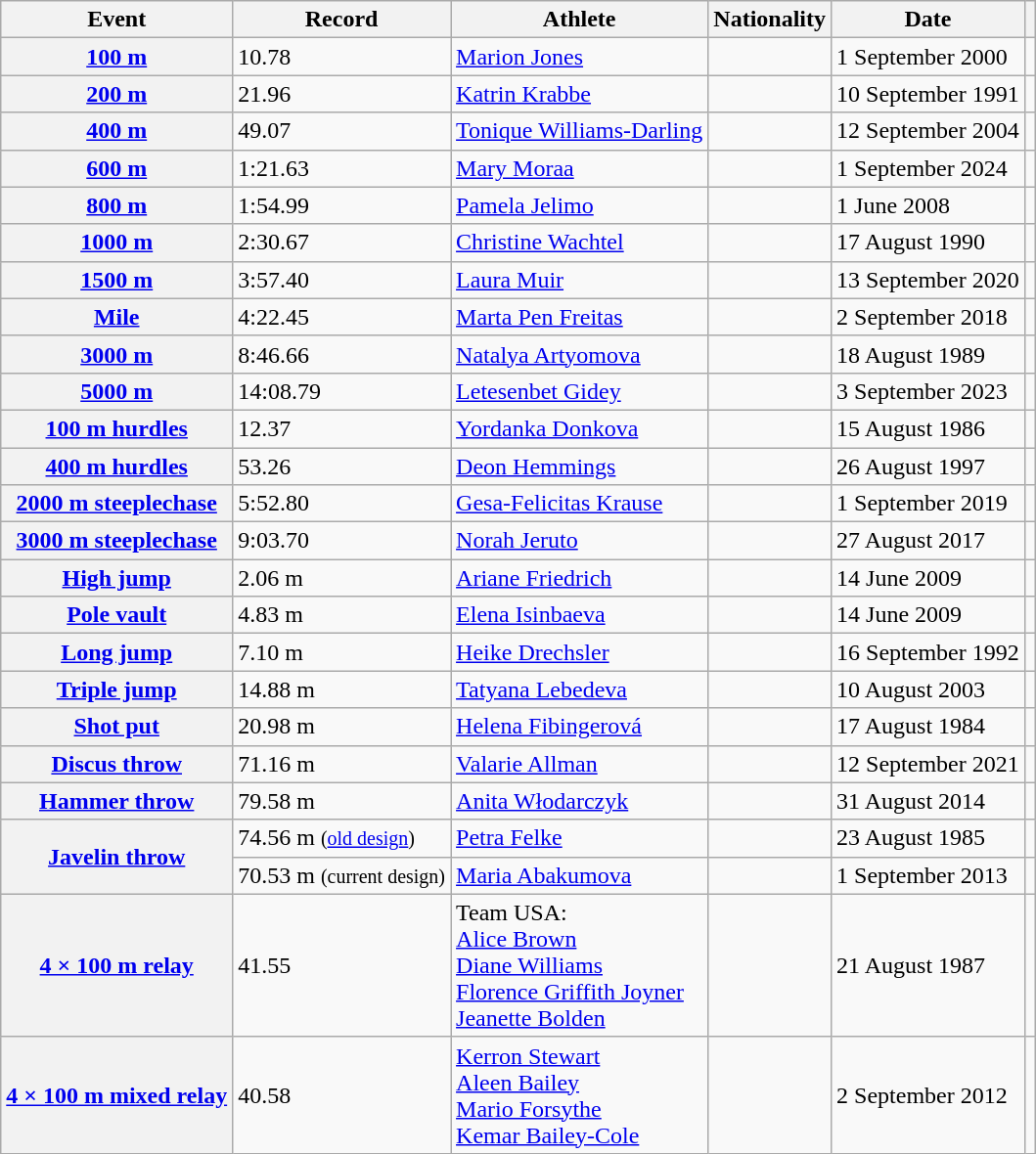<table class="wikitable plainrowheaders">
<tr>
<th scope="col">Event</th>
<th scope="col">Record</th>
<th scope="col">Athlete</th>
<th scope="col">Nationality</th>
<th scope="col">Date</th>
<th scope="col"></th>
</tr>
<tr>
<th scope="row"><a href='#'>100 m</a></th>
<td>10.78</td>
<td><a href='#'>Marion Jones</a></td>
<td></td>
<td>1 September 2000</td>
<td></td>
</tr>
<tr>
<th scope="row"><a href='#'>200 m</a></th>
<td>21.96 </td>
<td><a href='#'>Katrin Krabbe</a></td>
<td></td>
<td>10 September 1991</td>
<td></td>
</tr>
<tr>
<th scope="row"><a href='#'>400 m</a></th>
<td>49.07</td>
<td><a href='#'>Tonique Williams-Darling</a></td>
<td></td>
<td>12 September 2004</td>
<td></td>
</tr>
<tr>
<th scope="row"><a href='#'>600 m</a></th>
<td>1:21.63</td>
<td><a href='#'>Mary Moraa</a></td>
<td></td>
<td>1 September 2024</td>
<td></td>
</tr>
<tr>
<th scope="row"><a href='#'>800 m</a></th>
<td>1:54.99</td>
<td><a href='#'>Pamela Jelimo</a></td>
<td></td>
<td>1 June 2008</td>
<td></td>
</tr>
<tr>
<th scope="row"><a href='#'>1000 m</a></th>
<td>2:30.67</td>
<td><a href='#'>Christine Wachtel</a></td>
<td></td>
<td>17 August 1990</td>
<td></td>
</tr>
<tr>
<th scope="row"><a href='#'>1500 m</a></th>
<td>3:57.40</td>
<td><a href='#'>Laura Muir</a></td>
<td></td>
<td>13 September 2020</td>
<td></td>
</tr>
<tr>
<th scope="row"><a href='#'>Mile</a></th>
<td>4:22.45</td>
<td><a href='#'>Marta Pen Freitas</a></td>
<td></td>
<td>2 September 2018</td>
<td></td>
</tr>
<tr>
<th scope="row"><a href='#'>3000 m</a></th>
<td>8:46.66</td>
<td><a href='#'>Natalya Artyomova</a></td>
<td></td>
<td>18 August 1989</td>
<td></td>
</tr>
<tr>
<th scope="row"><a href='#'>5000 m</a></th>
<td>14:08.79</td>
<td><a href='#'>Letesenbet Gidey</a></td>
<td></td>
<td>3 September 2023</td>
<td></td>
</tr>
<tr>
<th scope="row"><a href='#'>100 m hurdles</a></th>
<td>12.37 </td>
<td><a href='#'>Yordanka Donkova</a></td>
<td></td>
<td>15 August 1986</td>
<td></td>
</tr>
<tr>
<th scope="row"><a href='#'>400 m hurdles</a></th>
<td>53.26</td>
<td><a href='#'>Deon Hemmings</a></td>
<td></td>
<td>26 August 1997</td>
<td></td>
</tr>
<tr>
<th scope="row"><a href='#'>2000 m steeplechase</a></th>
<td>5:52.80</td>
<td><a href='#'>Gesa-Felicitas Krause</a></td>
<td></td>
<td>1 September 2019</td>
<td></td>
</tr>
<tr>
<th scope="row"><a href='#'>3000 m steeplechase</a></th>
<td>9:03.70</td>
<td><a href='#'>Norah Jeruto</a></td>
<td></td>
<td>27 August 2017</td>
<td></td>
</tr>
<tr>
<th scope="row"><a href='#'>High jump</a></th>
<td>2.06 m</td>
<td><a href='#'>Ariane Friedrich</a></td>
<td></td>
<td>14 June 2009</td>
<td></td>
</tr>
<tr>
<th scope="row"><a href='#'>Pole vault</a></th>
<td>4.83 m</td>
<td><a href='#'>Elena Isinbaeva</a></td>
<td></td>
<td>14 June 2009</td>
<td></td>
</tr>
<tr>
<th scope="row"><a href='#'>Long jump</a></th>
<td>7.10 m</td>
<td><a href='#'>Heike Drechsler</a></td>
<td></td>
<td>16 September 1992</td>
<td></td>
</tr>
<tr>
<th scope="row"><a href='#'>Triple jump</a></th>
<td>14.88 m </td>
<td><a href='#'>Tatyana Lebedeva</a></td>
<td></td>
<td>10 August 2003</td>
<td></td>
</tr>
<tr>
<th scope="row"><a href='#'>Shot put</a></th>
<td>20.98 m</td>
<td><a href='#'>Helena Fibingerová</a></td>
<td></td>
<td>17 August 1984</td>
<td></td>
</tr>
<tr>
<th scope="row"><a href='#'>Discus throw</a></th>
<td>71.16 m</td>
<td><a href='#'>Valarie Allman</a></td>
<td></td>
<td>12 September 2021</td>
<td></td>
</tr>
<tr>
<th scope="row"><a href='#'>Hammer throw</a></th>
<td>79.58 m</td>
<td><a href='#'>Anita Włodarczyk</a></td>
<td></td>
<td>31 August 2014</td>
<td></td>
</tr>
<tr>
<th scope="rowgroup" rowspan="2"><a href='#'>Javelin throw</a></th>
<td>74.56 m <small>(<a href='#'>old design</a>)</small></td>
<td><a href='#'>Petra Felke</a></td>
<td></td>
<td>23 August 1985</td>
<td></td>
</tr>
<tr>
<td>70.53 m <small>(current design)</small></td>
<td><a href='#'>Maria Abakumova</a></td>
<td></td>
<td>1 September 2013</td>
<td></td>
</tr>
<tr>
<th scope="row"><a href='#'>4 × 100 m relay</a></th>
<td>41.55</td>
<td>Team USA:<br><a href='#'>Alice Brown</a><br><a href='#'>Diane Williams</a><br><a href='#'>Florence Griffith Joyner</a><br><a href='#'>Jeanette Bolden</a></td>
<td></td>
<td>21 August 1987</td>
<td></td>
</tr>
<tr>
<th scope="row"><a href='#'>4 × 100 m mixed relay</a></th>
<td>40.58</td>
<td><a href='#'>Kerron Stewart</a><br><a href='#'>Aleen Bailey</a><br><a href='#'>Mario Forsythe</a><br><a href='#'>Kemar Bailey-Cole</a></td>
<td></td>
<td>2 September 2012</td>
<td></td>
</tr>
</table>
